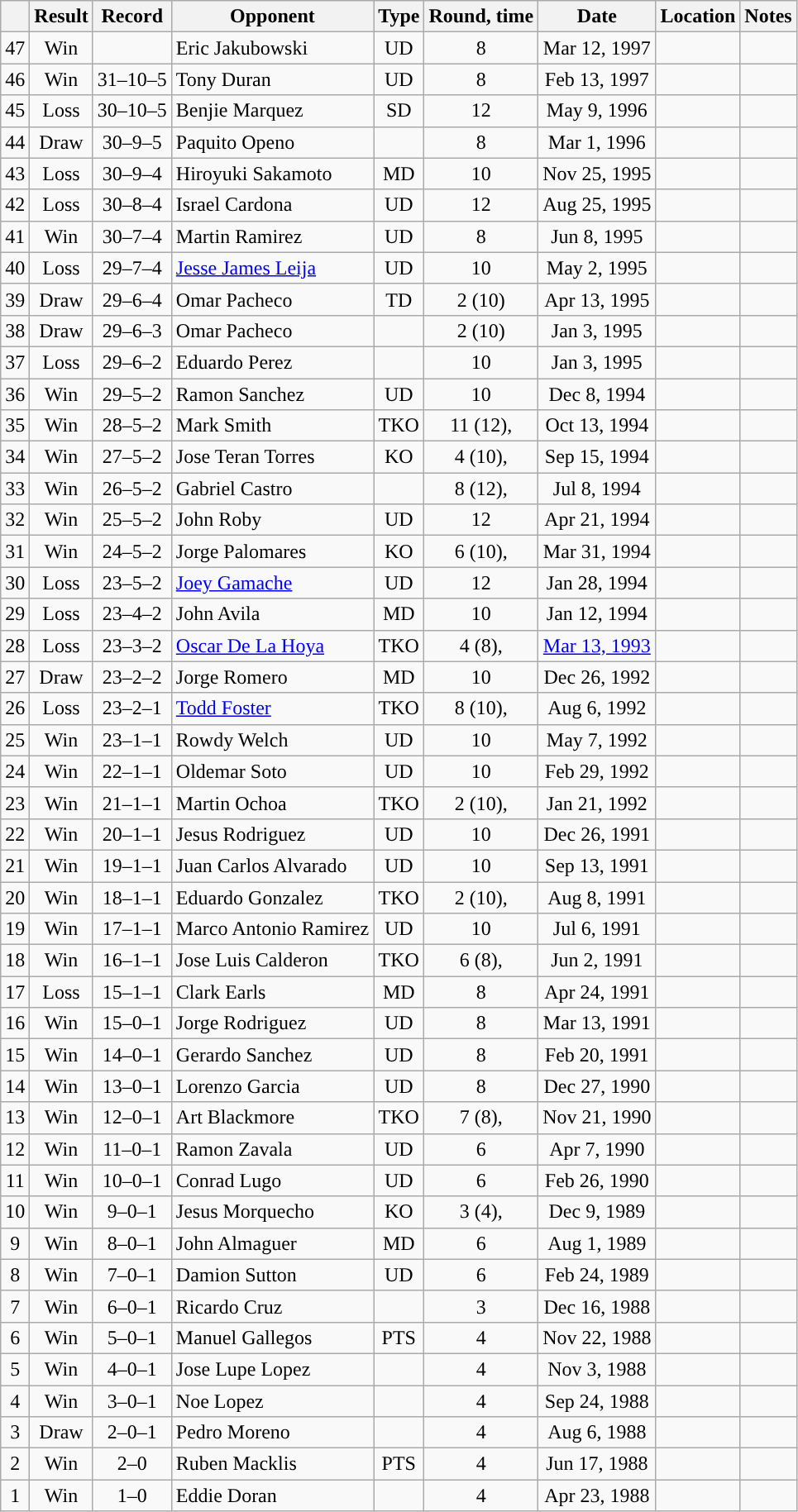<table class="wikitable" style="text-align:center">
<tr>
<th></th>
<th>Result</th>
<th>Record</th>
<th>Opponent</th>
<th>Type</th>
<th>Round, time</th>
<th>Date</th>
<th>Location</th>
<th>Notes</th>
</tr>
<tr>
<td>47</td>
<td>Win</td>
<td></td>
<td style="text-align:left;">Eric Jakubowski</td>
<td>UD</td>
<td>8</td>
<td>Mar 12, 1997</td>
<td style="text-align:left;"></td>
<td></td>
</tr>
<tr>
<td>46</td>
<td>Win</td>
<td>31–10–5</td>
<td style="text-align:left;">Tony Duran</td>
<td>UD</td>
<td>8</td>
<td>Feb 13, 1997</td>
<td style="text-align:left;"></td>
<td></td>
</tr>
<tr>
<td>45</td>
<td>Loss</td>
<td>30–10–5</td>
<td style="text-align:left;">Benjie Marquez</td>
<td>SD</td>
<td>12</td>
<td>May 9, 1996</td>
<td style="text-align:left;"></td>
<td style="text-align:left;"></td>
</tr>
<tr>
<td>44</td>
<td>Draw</td>
<td>30–9–5</td>
<td style="text-align:left;">Paquito Openo</td>
<td></td>
<td>8</td>
<td>Mar 1, 1996</td>
<td style="text-align:left;"></td>
<td></td>
</tr>
<tr>
<td>43</td>
<td>Loss</td>
<td>30–9–4</td>
<td style="text-align:left;">Hiroyuki Sakamoto</td>
<td>MD</td>
<td>10</td>
<td>Nov 25, 1995</td>
<td style="text-align:left;"></td>
<td></td>
</tr>
<tr>
<td>42</td>
<td>Loss</td>
<td>30–8–4</td>
<td style="text-align:left;">Israel Cardona</td>
<td>UD</td>
<td>12</td>
<td>Aug 25, 1995</td>
<td style="text-align:left;"></td>
<td style="text-align:left;"></td>
</tr>
<tr>
<td>41</td>
<td>Win</td>
<td>30–7–4</td>
<td style="text-align:left;">Martin Ramirez</td>
<td>UD</td>
<td>8</td>
<td>Jun 8, 1995</td>
<td style="text-align:left;"></td>
<td></td>
</tr>
<tr>
<td>40</td>
<td>Loss</td>
<td>29–7–4</td>
<td style="text-align:left;"><a href='#'>Jesse James Leija</a></td>
<td>UD</td>
<td>10</td>
<td>May 2, 1995</td>
<td style="text-align:left;"></td>
<td></td>
</tr>
<tr>
<td>39</td>
<td>Draw</td>
<td>29–6–4</td>
<td style="text-align:left;">Omar Pacheco</td>
<td>TD</td>
<td>2 (10)</td>
<td>Apr 13, 1995</td>
<td style="text-align:left;"></td>
<td style="text-align:left;"></td>
</tr>
<tr>
<td>38</td>
<td>Draw</td>
<td>29–6–3</td>
<td style="text-align:left;">Omar Pacheco</td>
<td></td>
<td>2 (10)</td>
<td>Jan 3, 1995</td>
<td style="text-align:left;"></td>
<td style="text-align:left;"></td>
</tr>
<tr>
<td>37</td>
<td>Loss</td>
<td>29–6–2</td>
<td style="text-align:left;">Eduardo Perez</td>
<td></td>
<td>10</td>
<td>Jan 3, 1995</td>
<td style="text-align:left;"></td>
<td></td>
</tr>
<tr>
<td>36</td>
<td>Win</td>
<td>29–5–2</td>
<td style="text-align:left;">Ramon Sanchez</td>
<td>UD</td>
<td>10</td>
<td>Dec 8, 1994</td>
<td style="text-align:left;"></td>
<td></td>
</tr>
<tr>
<td>35</td>
<td>Win</td>
<td>28–5–2</td>
<td style="text-align:left;">Mark Smith</td>
<td>TKO</td>
<td>11 (12), </td>
<td>Oct 13, 1994</td>
<td style="text-align:left;"></td>
<td style="text-align:left;"></td>
</tr>
<tr>
<td>34</td>
<td>Win</td>
<td>27–5–2</td>
<td style="text-align:left;">Jose Teran Torres</td>
<td>KO</td>
<td>4 (10), </td>
<td>Sep 15, 1994</td>
<td style="text-align:left;"></td>
<td></td>
</tr>
<tr>
<td>33</td>
<td>Win</td>
<td>26–5–2</td>
<td style="text-align:left;">Gabriel Castro</td>
<td></td>
<td>8 (12), </td>
<td>Jul 8, 1994</td>
<td style="text-align:left;"></td>
<td style="text-align:left;"></td>
</tr>
<tr>
<td>32</td>
<td>Win</td>
<td>25–5–2</td>
<td style="text-align:left;">John Roby</td>
<td>UD</td>
<td>12</td>
<td>Apr 21, 1994</td>
<td style="text-align:left;"></td>
<td style="text-align:left;"></td>
</tr>
<tr>
<td>31</td>
<td>Win</td>
<td>24–5–2</td>
<td style="text-align:left;">Jorge Palomares</td>
<td>KO</td>
<td>6 (10), </td>
<td>Mar 31, 1994</td>
<td style="text-align:left;"></td>
<td></td>
</tr>
<tr>
<td>30</td>
<td>Loss</td>
<td>23–5–2</td>
<td style="text-align:left;"><a href='#'>Joey Gamache</a></td>
<td>UD</td>
<td>12</td>
<td>Jan 28, 1994</td>
<td style="text-align:left;"></td>
<td style="text-align:left;"></td>
</tr>
<tr>
<td>29</td>
<td>Loss</td>
<td>23–4–2</td>
<td style="text-align:left;">John Avila</td>
<td>MD</td>
<td>10</td>
<td>Jan 12, 1994</td>
<td style="text-align:left;"></td>
<td></td>
</tr>
<tr>
<td>28</td>
<td>Loss</td>
<td>23–3–2</td>
<td style="text-align:left;"><a href='#'>Oscar De La Hoya</a></td>
<td>TKO</td>
<td>4 (8), </td>
<td><a href='#'>Mar 13, 1993</a></td>
<td style="text-align:left;"></td>
<td></td>
</tr>
<tr>
<td>27</td>
<td>Draw</td>
<td>23–2–2</td>
<td style="text-align:left;">Jorge Romero</td>
<td>MD</td>
<td>10</td>
<td>Dec 26, 1992</td>
<td style="text-align:left;"></td>
<td></td>
</tr>
<tr>
<td>26</td>
<td>Loss</td>
<td>23–2–1</td>
<td style="text-align:left;"><a href='#'>Todd Foster</a></td>
<td>TKO</td>
<td>8 (10), </td>
<td>Aug 6, 1992</td>
<td style="text-align:left;"></td>
<td></td>
</tr>
<tr>
<td>25</td>
<td>Win</td>
<td>23–1–1</td>
<td style="text-align:left;">Rowdy Welch</td>
<td>UD</td>
<td>10</td>
<td>May 7, 1992</td>
<td style="text-align:left;"></td>
<td></td>
</tr>
<tr>
<td>24</td>
<td>Win</td>
<td>22–1–1</td>
<td style="text-align:left;">Oldemar Soto</td>
<td>UD</td>
<td>10</td>
<td>Feb 29, 1992</td>
<td style="text-align:left;"></td>
<td></td>
</tr>
<tr>
<td>23</td>
<td>Win</td>
<td>21–1–1</td>
<td style="text-align:left;">Martin Ochoa</td>
<td>TKO</td>
<td>2 (10), </td>
<td>Jan 21, 1992</td>
<td style="text-align:left;"></td>
<td></td>
</tr>
<tr>
<td>22</td>
<td>Win</td>
<td>20–1–1</td>
<td style="text-align:left;">Jesus Rodriguez</td>
<td>UD</td>
<td>10</td>
<td>Dec 26, 1991</td>
<td style="text-align:left;"></td>
<td></td>
</tr>
<tr>
<td>21</td>
<td>Win</td>
<td>19–1–1</td>
<td style="text-align:left;">Juan Carlos Alvarado</td>
<td>UD</td>
<td>10</td>
<td>Sep 13, 1991</td>
<td style="text-align:left;"></td>
<td></td>
</tr>
<tr>
<td>20</td>
<td>Win</td>
<td>18–1–1</td>
<td style="text-align:left;">Eduardo Gonzalez</td>
<td>TKO</td>
<td>2 (10), </td>
<td>Aug 8, 1991</td>
<td style="text-align:left;"></td>
<td></td>
</tr>
<tr>
<td>19</td>
<td>Win</td>
<td>17–1–1</td>
<td style="text-align:left;">Marco Antonio Ramirez</td>
<td>UD</td>
<td>10</td>
<td>Jul 6, 1991</td>
<td style="text-align:left;"></td>
<td></td>
</tr>
<tr>
<td>18</td>
<td>Win</td>
<td>16–1–1</td>
<td style="text-align:left;">Jose Luis Calderon</td>
<td>TKO</td>
<td>6 (8), </td>
<td>Jun 2, 1991</td>
<td style="text-align:left;"></td>
<td></td>
</tr>
<tr>
<td>17</td>
<td>Loss</td>
<td>15–1–1</td>
<td style="text-align:left;">Clark Earls</td>
<td>MD</td>
<td>8</td>
<td>Apr 24, 1991</td>
<td style="text-align:left;"></td>
<td></td>
</tr>
<tr>
<td>16</td>
<td>Win</td>
<td>15–0–1</td>
<td style="text-align:left;">Jorge Rodriguez</td>
<td>UD</td>
<td>8</td>
<td>Mar 13, 1991</td>
<td style="text-align:left;"></td>
<td></td>
</tr>
<tr>
<td>15</td>
<td>Win</td>
<td>14–0–1</td>
<td style="text-align:left;">Gerardo Sanchez</td>
<td>UD</td>
<td>8</td>
<td>Feb 20, 1991</td>
<td style="text-align:left;"></td>
<td></td>
</tr>
<tr>
<td>14</td>
<td>Win</td>
<td>13–0–1</td>
<td style="text-align:left;">Lorenzo Garcia</td>
<td>UD</td>
<td>8</td>
<td>Dec 27, 1990</td>
<td style="text-align:left;"></td>
<td></td>
</tr>
<tr>
<td>13</td>
<td>Win</td>
<td>12–0–1</td>
<td style="text-align:left;">Art Blackmore</td>
<td>TKO</td>
<td>7 (8), </td>
<td>Nov 21, 1990</td>
<td style="text-align:left;"></td>
<td></td>
</tr>
<tr>
<td>12</td>
<td>Win</td>
<td>11–0–1</td>
<td style="text-align:left;">Ramon Zavala</td>
<td>UD</td>
<td>6</td>
<td>Apr 7, 1990</td>
<td style="text-align:left;"></td>
<td></td>
</tr>
<tr>
<td>11</td>
<td>Win</td>
<td>10–0–1</td>
<td style="text-align:left;">Conrad Lugo</td>
<td>UD</td>
<td>6</td>
<td>Feb 26, 1990</td>
<td style="text-align:left;"></td>
<td></td>
</tr>
<tr>
<td>10</td>
<td>Win</td>
<td>9–0–1</td>
<td style="text-align:left;">Jesus Morquecho</td>
<td>KO</td>
<td>3 (4), </td>
<td>Dec 9, 1989</td>
<td style="text-align:left;"></td>
<td></td>
</tr>
<tr>
<td>9</td>
<td>Win</td>
<td>8–0–1</td>
<td style="text-align:left;">John Almaguer</td>
<td>MD</td>
<td>6</td>
<td>Aug 1, 1989</td>
<td style="text-align:left;"></td>
<td></td>
</tr>
<tr>
<td>8</td>
<td>Win</td>
<td>7–0–1</td>
<td style="text-align:left;">Damion Sutton</td>
<td>UD</td>
<td>6</td>
<td>Feb 24, 1989</td>
<td style="text-align:left;"></td>
<td></td>
</tr>
<tr>
<td>7</td>
<td>Win</td>
<td>6–0–1</td>
<td style="text-align:left;">Ricardo Cruz</td>
<td></td>
<td>3</td>
<td>Dec 16, 1988</td>
<td style="text-align:left;"></td>
<td></td>
</tr>
<tr>
<td>6</td>
<td>Win</td>
<td>5–0–1</td>
<td style="text-align:left;">Manuel Gallegos</td>
<td>PTS</td>
<td>4</td>
<td>Nov 22, 1988</td>
<td style="text-align:left;"></td>
<td></td>
</tr>
<tr>
<td>5</td>
<td>Win</td>
<td>4–0–1</td>
<td style="text-align:left;">Jose Lupe Lopez</td>
<td></td>
<td>4</td>
<td>Nov 3, 1988</td>
<td style="text-align:left;"></td>
<td></td>
</tr>
<tr>
<td>4</td>
<td>Win</td>
<td>3–0–1</td>
<td style="text-align:left;">Noe Lopez</td>
<td></td>
<td>4</td>
<td>Sep 24, 1988</td>
<td style="text-align:left;"></td>
<td></td>
</tr>
<tr>
<td>3</td>
<td>Draw</td>
<td>2–0–1</td>
<td style="text-align:left;">Pedro Moreno</td>
<td></td>
<td>4</td>
<td>Aug 6, 1988</td>
<td style="text-align:left;"></td>
<td></td>
</tr>
<tr>
<td>2</td>
<td>Win</td>
<td>2–0</td>
<td style="text-align:left;">Ruben Macklis</td>
<td>PTS</td>
<td>4</td>
<td>Jun 17, 1988</td>
<td style="text-align:left;"></td>
<td></td>
</tr>
<tr>
<td>1</td>
<td>Win</td>
<td>1–0</td>
<td style="text-align:left;">Eddie Doran</td>
<td></td>
<td>4</td>
<td>Apr 23, 1988</td>
<td style="text-align:left;"></td>
<td></td>
</tr>
</table>
